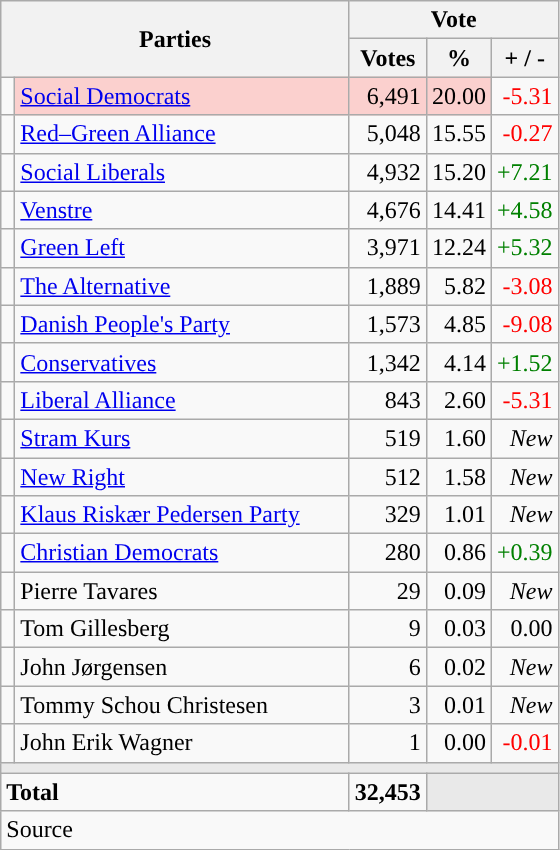<table class="wikitable" style="text-align:right;">
<tr>
<th style="text-align:centre;" rowspan="2" colspan="2" width="225">Parties</th>
<th colspan="3">Vote</th>
</tr>
<tr>
<th width="15">Votes</th>
<th width="15">%</th>
<th width="15">+ / -</th>
</tr>
<tr>
<td width="2" style="color:inherit;background:"></td>
<td bgcolor=#fbd0ce  align="left"><a href='#'>Social Democrats</a></td>
<td bgcolor=#fbd0ce>6,491</td>
<td bgcolor=#fbd0ce>20.00</td>
<td style=color:red;>-5.31</td>
</tr>
<tr>
<td width="2" style="color:inherit;background:"></td>
<td align="left"><a href='#'>Red–Green Alliance</a></td>
<td>5,048</td>
<td>15.55</td>
<td style=color:red;>-0.27</td>
</tr>
<tr>
<td width="2" style="color:inherit;background:"></td>
<td align="left"><a href='#'>Social Liberals</a></td>
<td>4,932</td>
<td>15.20</td>
<td style=color:green;>+7.21</td>
</tr>
<tr>
<td width="2" style="color:inherit;background:"></td>
<td align="left"><a href='#'>Venstre</a></td>
<td>4,676</td>
<td>14.41</td>
<td style=color:green;>+4.58</td>
</tr>
<tr>
<td width="2" style="color:inherit;background:"></td>
<td align="left"><a href='#'>Green Left</a></td>
<td>3,971</td>
<td>12.24</td>
<td style=color:green;>+5.32</td>
</tr>
<tr>
<td width="2" style="color:inherit;background:"></td>
<td align="left"><a href='#'>The Alternative</a></td>
<td>1,889</td>
<td>5.82</td>
<td style=color:red;>-3.08</td>
</tr>
<tr>
<td width="2" style="color:inherit;background:"></td>
<td align="left"><a href='#'>Danish People's Party</a></td>
<td>1,573</td>
<td>4.85</td>
<td style=color:red;>-9.08</td>
</tr>
<tr>
<td width="2" style="color:inherit;background:"></td>
<td align="left"><a href='#'>Conservatives</a></td>
<td>1,342</td>
<td>4.14</td>
<td style=color:green;>+1.52</td>
</tr>
<tr>
<td width="2" style="color:inherit;background:"></td>
<td align="left"><a href='#'>Liberal Alliance</a></td>
<td>843</td>
<td>2.60</td>
<td style=color:red;>-5.31</td>
</tr>
<tr>
<td width="2" style="color:inherit;background:"></td>
<td align="left"><a href='#'>Stram Kurs</a></td>
<td>519</td>
<td>1.60</td>
<td><em>New</em></td>
</tr>
<tr>
<td width="2" style="color:inherit;background:"></td>
<td align="left"><a href='#'>New Right</a></td>
<td>512</td>
<td>1.58</td>
<td><em>New</em></td>
</tr>
<tr>
<td width="2" style="color:inherit;background:"></td>
<td align="left"><a href='#'>Klaus Riskær Pedersen Party</a></td>
<td>329</td>
<td>1.01</td>
<td><em>New</em></td>
</tr>
<tr>
<td width="2" style="color:inherit;background:"></td>
<td align="left"><a href='#'>Christian Democrats</a></td>
<td>280</td>
<td>0.86</td>
<td style=color:green;>+0.39</td>
</tr>
<tr>
<td width="2" style="color:inherit;background:"></td>
<td align="left">Pierre Tavares</td>
<td>29</td>
<td>0.09</td>
<td><em>New</em></td>
</tr>
<tr>
<td width="2" style="color:inherit;background:"></td>
<td align="left">Tom Gillesberg</td>
<td>9</td>
<td>0.03</td>
<td>0.00</td>
</tr>
<tr>
<td width="2" style="color:inherit;background:"></td>
<td align="left">John Jørgensen</td>
<td>6</td>
<td>0.02</td>
<td><em>New</em></td>
</tr>
<tr>
<td width="2" style="color:inherit;background:"></td>
<td align="left">Tommy Schou Christesen</td>
<td>3</td>
<td>0.01</td>
<td><em>New</em></td>
</tr>
<tr>
<td width="2" style="color:inherit;background:"></td>
<td align="left">John Erik Wagner</td>
<td>1</td>
<td>0.00</td>
<td style=color:red;>-0.01</td>
</tr>
<tr>
<td colspan="7" bgcolor="#E9E9E9"></td>
</tr>
<tr>
<td align="left" colspan="2"><strong>Total</strong></td>
<td><strong>32,453</strong></td>
<td bgcolor="#E9E9E9" colspan="2"></td>
</tr>
<tr>
<td align="left" colspan="6">Source</td>
</tr>
</table>
